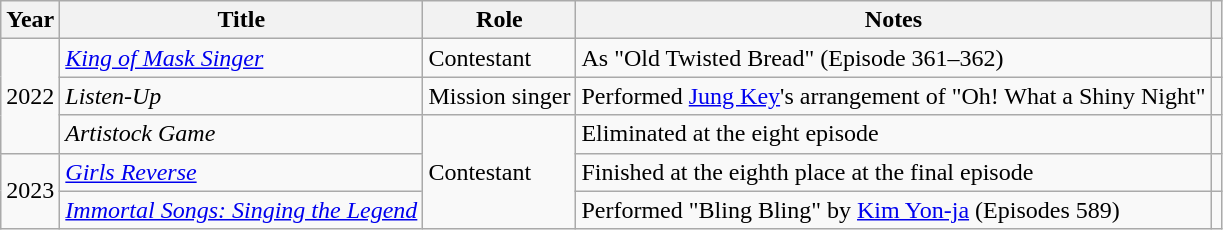<table class="wikitable plainrowheaders sortable">
<tr>
<th scope="col">Year</th>
<th scope="col">Title</th>
<th scope="col">Role</th>
<th scope="col">Notes</th>
<th scope="col" class="unsortable"></th>
</tr>
<tr>
<td rowspan="3">2022</td>
<td><em><a href='#'>King of Mask Singer</a></em></td>
<td>Contestant</td>
<td>As "Old Twisted Bread" (Episode 361–362)</td>
<td style="text-align:center"></td>
</tr>
<tr>
<td><em>Listen-Up</em></td>
<td>Mission singer</td>
<td>Performed <a href='#'>Jung Key</a>'s arrangement of "Oh! What a Shiny Night"</td>
<td style="text-align:center"></td>
</tr>
<tr>
<td><em>Artistock Game</em></td>
<td rowspan="3">Contestant</td>
<td>Eliminated at the eight episode</td>
<td style="text-align:center"></td>
</tr>
<tr>
<td rowspan="2">2023</td>
<td><em><a href='#'>Girls Reverse</a></em></td>
<td>Finished at the eighth place at the final episode</td>
<td style="text-align:center"></td>
</tr>
<tr>
<td><em><a href='#'>Immortal Songs: Singing the Legend</a></em></td>
<td>Performed "Bling Bling" by <a href='#'>Kim Yon-ja</a> (Episodes 589)</td>
<td style="text-align:center"></td>
</tr>
</table>
